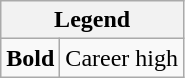<table class="wikitable mw-collapsible mw-collapsed">
<tr>
<th colspan="2">Legend</th>
</tr>
<tr>
<td><strong>Bold</strong></td>
<td>Career high</td>
</tr>
</table>
